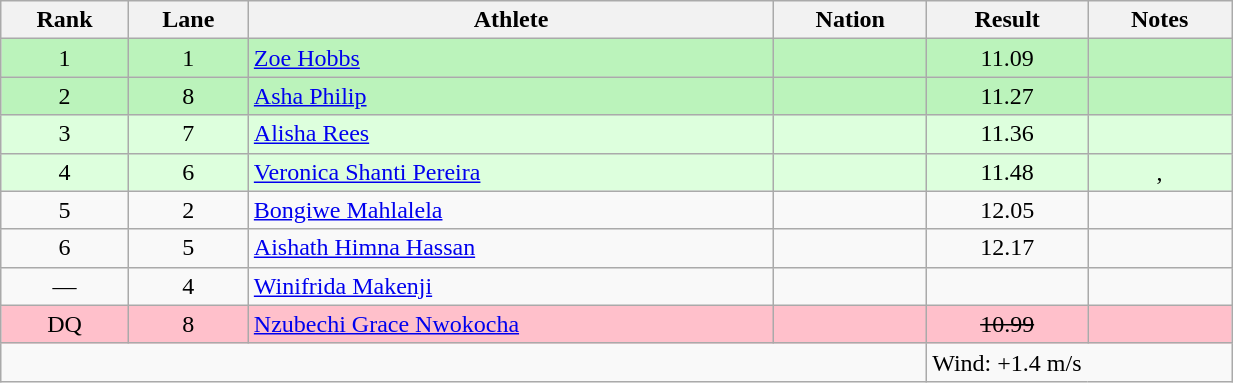<table class="wikitable sortable" style="text-align:center;width: 65%;">
<tr>
<th>Rank</th>
<th>Lane</th>
<th>Athlete</th>
<th>Nation</th>
<th>Result</th>
<th>Notes</th>
</tr>
<tr bgcolor=#bbf3bb>
<td>1</td>
<td>1</td>
<td align=left><a href='#'>Zoe Hobbs</a></td>
<td align=left></td>
<td>11.09</td>
<td></td>
</tr>
<tr bgcolor=#bbf3bb>
<td>2</td>
<td>8</td>
<td align=left><a href='#'>Asha Philip</a></td>
<td align=left></td>
<td>11.27</td>
<td></td>
</tr>
<tr bgcolor=ddffdd>
<td>3</td>
<td>7</td>
<td align=left><a href='#'>Alisha Rees</a></td>
<td align=left></td>
<td>11.36</td>
<td></td>
</tr>
<tr bgcolor=ddffdd>
<td>4</td>
<td>6</td>
<td align=left><a href='#'>Veronica Shanti Pereira</a></td>
<td align=left></td>
<td>11.48</td>
<td>, </td>
</tr>
<tr>
<td>5</td>
<td>2</td>
<td align=left><a href='#'>Bongiwe Mahlalela</a></td>
<td align=left></td>
<td>12.05</td>
<td></td>
</tr>
<tr>
<td>6</td>
<td>5</td>
<td align=left><a href='#'>Aishath Himna Hassan</a></td>
<td align=left></td>
<td>12.17</td>
<td></td>
</tr>
<tr>
<td>―</td>
<td>4</td>
<td align=left><a href='#'>Winifrida Makenji</a></td>
<td align=left></td>
<td></td>
<td></td>
</tr>
<tr bgcolor=pink>
<td>DQ</td>
<td>8</td>
<td align=left><a href='#'>Nzubechi Grace Nwokocha</a></td>
<td align=left></td>
<td><s>10.99</s></td>
<td></td>
</tr>
<tr class="sortbottom">
<td colspan="4"></td>
<td colspan="2" style="text-align:left;">Wind: +1.4 m/s</td>
</tr>
</table>
